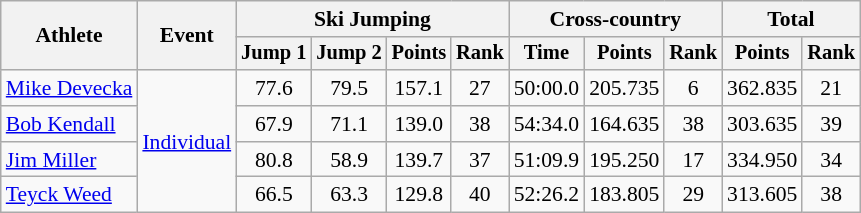<table class=wikitable style=font-size:90%;text-align:center>
<tr>
<th rowspan=2>Athlete</th>
<th rowspan=2>Event</th>
<th colspan=4>Ski Jumping</th>
<th colspan=3>Cross-country</th>
<th colspan=2>Total</th>
</tr>
<tr style=font-size:95%>
<th>Jump 1</th>
<th>Jump 2</th>
<th>Points</th>
<th>Rank</th>
<th>Time</th>
<th>Points</th>
<th>Rank</th>
<th>Points</th>
<th>Rank</th>
</tr>
<tr>
<td align=left><a href='#'>Mike Devecka</a></td>
<td align=left rowspan=4><a href='#'>Individual</a></td>
<td>77.6</td>
<td>79.5</td>
<td>157.1</td>
<td>27</td>
<td>50:00.0</td>
<td>205.735</td>
<td>6</td>
<td>362.835</td>
<td>21</td>
</tr>
<tr>
<td align=left><a href='#'>Bob Kendall</a></td>
<td>67.9</td>
<td>71.1</td>
<td>139.0</td>
<td>38</td>
<td>54:34.0</td>
<td>164.635</td>
<td>38</td>
<td>303.635</td>
<td>39</td>
</tr>
<tr>
<td align=left><a href='#'>Jim Miller</a></td>
<td>80.8</td>
<td>58.9</td>
<td>139.7</td>
<td>37</td>
<td>51:09.9</td>
<td>195.250</td>
<td>17</td>
<td>334.950</td>
<td>34</td>
</tr>
<tr>
<td align=left><a href='#'>Teyck Weed</a></td>
<td>66.5</td>
<td>63.3</td>
<td>129.8</td>
<td>40</td>
<td>52:26.2</td>
<td>183.805</td>
<td>29</td>
<td>313.605</td>
<td>38</td>
</tr>
</table>
